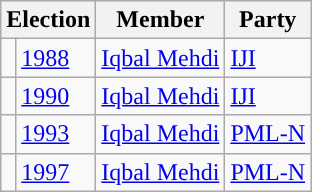<table class="wikitable">
<tr>
<th colspan="2">Election</th>
<th>Member</th>
<th>Party</th>
</tr>
<tr>
<td style="background-color: "></td>
<td><a href='#'>1988</a></td>
<td><a href='#'>Iqbal Mehdi</a></td>
<td><a href='#'>IJI</a></td>
</tr>
<tr>
<td style="background-color: "></td>
<td><a href='#'>1990</a></td>
<td><a href='#'>Iqbal Mehdi</a></td>
<td><a href='#'>IJI</a></td>
</tr>
<tr>
<td style="background-color: "></td>
<td><a href='#'>1993</a></td>
<td><a href='#'>Iqbal Mehdi</a></td>
<td><a href='#'>PML-N</a></td>
</tr>
<tr>
<td style="background-color: "></td>
<td><a href='#'>1997</a></td>
<td><a href='#'>Iqbal Mehdi</a></td>
<td><a href='#'>PML-N</a></td>
</tr>
</table>
